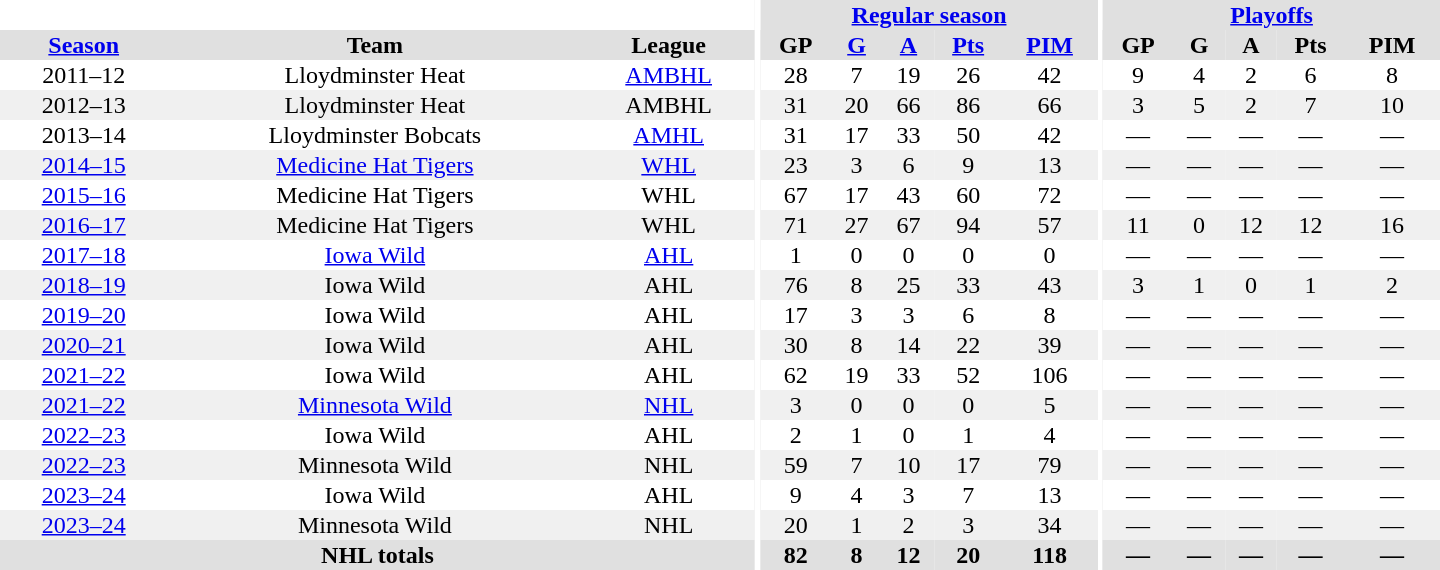<table border="0" cellpadding="1" cellspacing="0" style="text-align:center; width:60em">
<tr bgcolor="#e0e0e0">
<th colspan="3" bgcolor="#ffffff"></th>
<th rowspan="99" bgcolor="#ffffff"></th>
<th colspan="5"><a href='#'>Regular season</a></th>
<th rowspan="99" bgcolor="#ffffff"></th>
<th colspan="5"><a href='#'>Playoffs</a></th>
</tr>
<tr bgcolor="#e0e0e0">
<th><a href='#'>Season</a></th>
<th>Team</th>
<th>League</th>
<th>GP</th>
<th><a href='#'>G</a></th>
<th><a href='#'>A</a></th>
<th><a href='#'>Pts</a></th>
<th><a href='#'>PIM</a></th>
<th>GP</th>
<th>G</th>
<th>A</th>
<th>Pts</th>
<th>PIM</th>
</tr>
<tr>
<td>2011–12</td>
<td>Lloydminster Heat</td>
<td><a href='#'>AMBHL</a></td>
<td>28</td>
<td>7</td>
<td>19</td>
<td>26</td>
<td>42</td>
<td>9</td>
<td>4</td>
<td>2</td>
<td>6</td>
<td>8</td>
</tr>
<tr bgcolor="#f0f0f0">
<td>2012–13</td>
<td>Lloydminster Heat</td>
<td>AMBHL</td>
<td>31</td>
<td>20</td>
<td>66</td>
<td>86</td>
<td>66</td>
<td>3</td>
<td>5</td>
<td>2</td>
<td>7</td>
<td>10</td>
</tr>
<tr>
<td>2013–14</td>
<td>Lloydminster Bobcats</td>
<td><a href='#'>AMHL</a></td>
<td>31</td>
<td>17</td>
<td>33</td>
<td>50</td>
<td>42</td>
<td>—</td>
<td>—</td>
<td>—</td>
<td>—</td>
<td>—</td>
</tr>
<tr bgcolor="#f0f0f0">
<td><a href='#'>2014–15</a></td>
<td><a href='#'>Medicine Hat Tigers</a></td>
<td><a href='#'>WHL</a></td>
<td>23</td>
<td>3</td>
<td>6</td>
<td>9</td>
<td>13</td>
<td>—</td>
<td>—</td>
<td>—</td>
<td>—</td>
<td>—</td>
</tr>
<tr>
<td><a href='#'>2015–16</a></td>
<td>Medicine Hat Tigers</td>
<td>WHL</td>
<td>67</td>
<td>17</td>
<td>43</td>
<td>60</td>
<td>72</td>
<td>—</td>
<td>—</td>
<td>—</td>
<td>—</td>
<td>—</td>
</tr>
<tr bgcolor="#f0f0f0">
<td><a href='#'>2016–17</a></td>
<td>Medicine Hat Tigers</td>
<td>WHL</td>
<td>71</td>
<td>27</td>
<td>67</td>
<td>94</td>
<td>57</td>
<td>11</td>
<td>0</td>
<td>12</td>
<td>12</td>
<td>16</td>
</tr>
<tr>
<td><a href='#'>2017–18</a></td>
<td><a href='#'>Iowa Wild</a></td>
<td><a href='#'>AHL</a></td>
<td>1</td>
<td>0</td>
<td>0</td>
<td>0</td>
<td>0</td>
<td>—</td>
<td>—</td>
<td>—</td>
<td>—</td>
<td>—</td>
</tr>
<tr bgcolor="#f0f0f0">
<td><a href='#'>2018–19</a></td>
<td>Iowa Wild</td>
<td>AHL</td>
<td>76</td>
<td>8</td>
<td>25</td>
<td>33</td>
<td>43</td>
<td>3</td>
<td>1</td>
<td>0</td>
<td>1</td>
<td>2</td>
</tr>
<tr>
<td><a href='#'>2019–20</a></td>
<td>Iowa Wild</td>
<td>AHL</td>
<td>17</td>
<td>3</td>
<td>3</td>
<td>6</td>
<td>8</td>
<td>—</td>
<td>—</td>
<td>—</td>
<td>—</td>
<td>—</td>
</tr>
<tr bgcolor="#f0f0f0">
<td><a href='#'>2020–21</a></td>
<td>Iowa Wild</td>
<td>AHL</td>
<td>30</td>
<td>8</td>
<td>14</td>
<td>22</td>
<td>39</td>
<td>—</td>
<td>—</td>
<td>—</td>
<td>—</td>
<td>—</td>
</tr>
<tr>
<td><a href='#'>2021–22</a></td>
<td>Iowa Wild</td>
<td>AHL</td>
<td>62</td>
<td>19</td>
<td>33</td>
<td>52</td>
<td>106</td>
<td>—</td>
<td>—</td>
<td>—</td>
<td>—</td>
<td>—</td>
</tr>
<tr bgcolor="#f0f0f0">
<td><a href='#'>2021–22</a></td>
<td><a href='#'>Minnesota Wild</a></td>
<td><a href='#'>NHL</a></td>
<td>3</td>
<td>0</td>
<td>0</td>
<td>0</td>
<td>5</td>
<td>—</td>
<td>—</td>
<td>—</td>
<td>—</td>
<td>—</td>
</tr>
<tr>
<td><a href='#'>2022–23</a></td>
<td>Iowa Wild</td>
<td>AHL</td>
<td>2</td>
<td>1</td>
<td>0</td>
<td>1</td>
<td>4</td>
<td>—</td>
<td>—</td>
<td>—</td>
<td>—</td>
<td>—</td>
</tr>
<tr bgcolor="#f0f0f0">
<td><a href='#'>2022–23</a></td>
<td>Minnesota Wild</td>
<td>NHL</td>
<td>59</td>
<td>7</td>
<td>10</td>
<td>17</td>
<td>79</td>
<td>—</td>
<td>—</td>
<td>—</td>
<td>—</td>
<td>—</td>
</tr>
<tr>
<td><a href='#'>2023–24</a></td>
<td>Iowa Wild</td>
<td>AHL</td>
<td>9</td>
<td>4</td>
<td>3</td>
<td>7</td>
<td>13</td>
<td>—</td>
<td>—</td>
<td>—</td>
<td>—</td>
<td>—</td>
</tr>
<tr bgcolor="#f0f0f0">
<td><a href='#'>2023–24</a></td>
<td>Minnesota Wild</td>
<td>NHL</td>
<td>20</td>
<td>1</td>
<td>2</td>
<td>3</td>
<td>34</td>
<td>—</td>
<td>—</td>
<td>—</td>
<td>—</td>
<td>—</td>
</tr>
<tr bgcolor="#e0e0e0">
<th colspan="3">NHL totals</th>
<th>82</th>
<th>8</th>
<th>12</th>
<th>20</th>
<th>118</th>
<th>—</th>
<th>—</th>
<th>—</th>
<th>—</th>
<th>—</th>
</tr>
</table>
